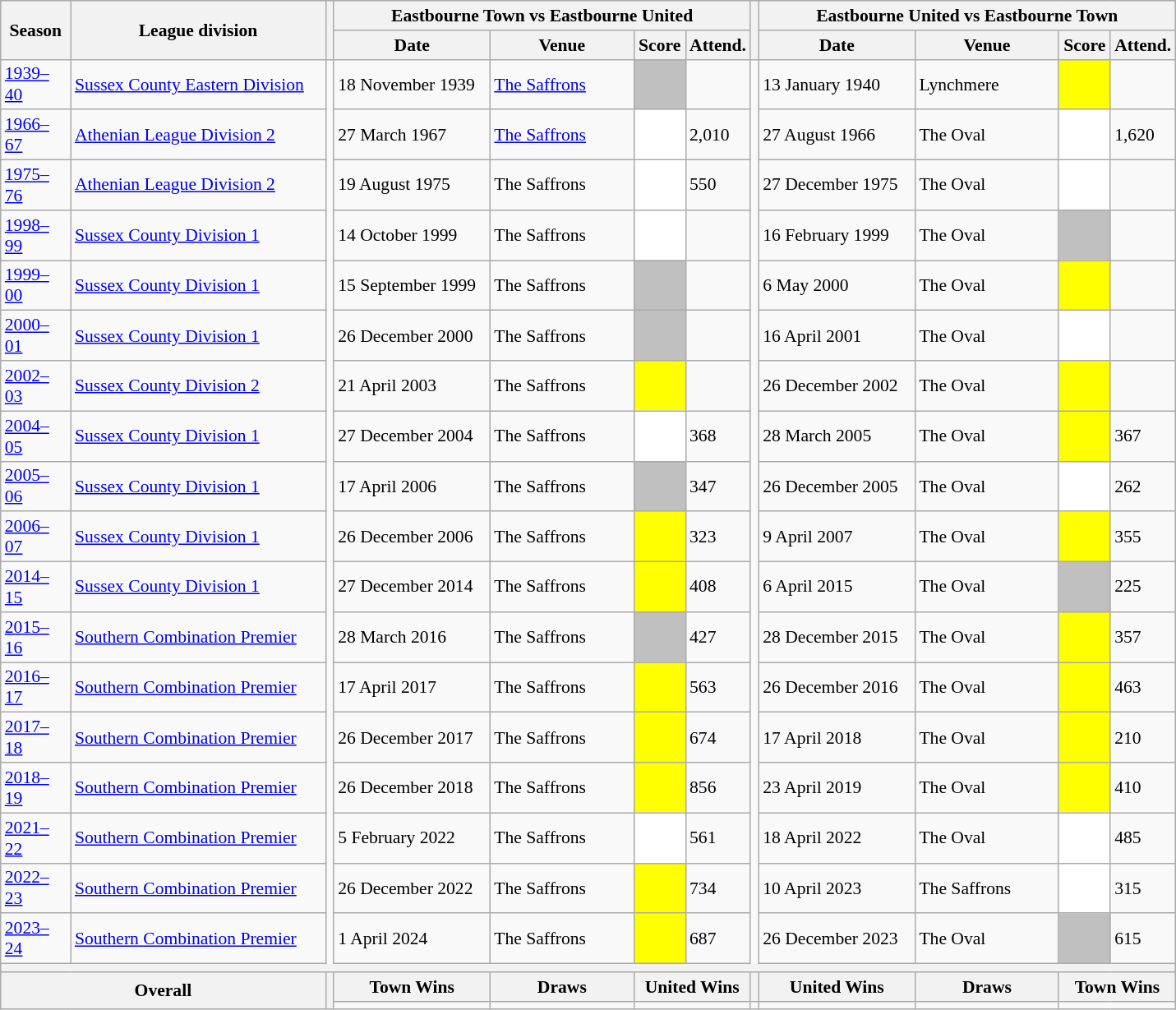<table class="wikitable mw-datatable" style="font-size:90%;">
<tr>
<th rowspan=2 width=50>Season</th>
<th rowspan=2 width=200>League division </th>
<th rowspan=2></th>
<th colspan=4>Eastbourne Town vs Eastbourne United</th>
<th rowspan=2></th>
<th colspan=4>Eastbourne United vs Eastbourne Town</th>
</tr>
<tr>
<th width=120>Date</th>
<th width=110>Venue</th>
<th width=35>Score</th>
<th width=30>Attend.</th>
<th width=120>Date</th>
<th width=110>Venue</th>
<th width=35>Score</th>
<th width=30>Attend.</th>
</tr>
<tr>
<td><a href='#'>1939–40</a></td>
<td><a href='#'>Sussex County Eastern Division</a></td>
<td rowspan=19 style="border: none; background: none;"></td>
<td>18 November 1939</td>
<td><a href='#'>The Saffrons</a></td>
<td style="background:silver; color:#000080;"></td>
<td></td>
<td rowspan=19 style="border: none; background: none;"></td>
<td>13 January 1940</td>
<td>Lynchmere</td>
<td style="background:#FFFF00; color:#000080;"></td>
<td></td>
</tr>
<tr>
<td><a href='#'>1966–67</a></td>
<td><a href='#'>Athenian League Division 2</a></td>
<td>27 March 1967</td>
<td><a href='#'>The Saffrons</a></td>
<td style="background:#FFFFFF; color:#000080;"></td>
<td>2,010</td>
<td>27 August 1966</td>
<td>The Oval</td>
<td style="background:#FFFFFF; color:#000080;"></td>
<td>1,620</td>
</tr>
<tr>
<td><a href='#'>1975–76</a></td>
<td><a href='#'>Athenian League Division 2</a></td>
<td>19 August 1975</td>
<td>The Saffrons</td>
<td style="background:#FFFFFF; color:#000080;"></td>
<td>550</td>
<td>27 December 1975</td>
<td>The Oval</td>
<td style="background:#FFFFFF; color:#000080;"></td>
<td></td>
</tr>
<tr>
<td><a href='#'>1998–99</a></td>
<td><a href='#'>Sussex County Division 1</a></td>
<td>14 October 1999</td>
<td>The Saffrons</td>
<td style="background:#FFFFFF; color:#000080;"></td>
<td></td>
<td>16 February 1999</td>
<td>The Oval</td>
<td style="background:silver; color:#000080;"></td>
<td></td>
</tr>
<tr>
<td><a href='#'>1999–00</a></td>
<td><a href='#'>Sussex County Division 1</a></td>
<td>15 September 1999</td>
<td>The Saffrons</td>
<td style="background:silver; color:#000080;"></td>
<td></td>
<td>6 May 2000</td>
<td>The Oval</td>
<td style="background:#FFFF00; color:#000080;"></td>
<td></td>
</tr>
<tr>
<td><a href='#'>2000–01</a></td>
<td><a href='#'>Sussex County Division 1</a></td>
<td>26 December 2000</td>
<td>The Saffrons</td>
<td style="background:silver; color:#000080;"></td>
<td></td>
<td>16 April 2001</td>
<td>The Oval</td>
<td style="background:#FFFFFF; color:#000080;"></td>
<td></td>
</tr>
<tr>
<td><a href='#'>2002–03</a></td>
<td><a href='#'>Sussex County Division 2</a></td>
<td>21 April 2003</td>
<td>The Saffrons</td>
<td style="background:#FFFF00; color:#000080;"></td>
<td></td>
<td>26 December 2002</td>
<td>The Oval</td>
<td style="background:#FFFF00; color:#000080;"></td>
<td></td>
</tr>
<tr>
<td><a href='#'>2004–05</a></td>
<td><a href='#'>Sussex County Division 1</a></td>
<td>27 December 2004</td>
<td>The Saffrons</td>
<td style="background:#FFFFFF; color:#000080;"></td>
<td>368</td>
<td>28 March 2005</td>
<td>The Oval</td>
<td style="background:#FFFF00; color:#000080;"></td>
<td>367</td>
</tr>
<tr>
<td><a href='#'>2005–06</a></td>
<td><a href='#'>Sussex County Division 1</a></td>
<td>17 April 2006</td>
<td>The Saffrons</td>
<td style="background:SILVER; color:#000080;"></td>
<td>347</td>
<td>26 December 2005</td>
<td>The Oval</td>
<td style="background:#FFFFFF; color:#000080;"></td>
<td>262</td>
</tr>
<tr>
<td><a href='#'>2006–07</a></td>
<td><a href='#'>Sussex County Division 1</a></td>
<td>26 December 2006</td>
<td>The Saffrons</td>
<td style="background:#FFFF00; color:#000080;"></td>
<td>323</td>
<td>9 April 2007</td>
<td>The Oval</td>
<td style="background:#FFFF00; color:#000080;"></td>
<td>355</td>
</tr>
<tr>
<td><a href='#'>2014–15</a></td>
<td><a href='#'>Sussex County Division 1</a></td>
<td>27 December 2014</td>
<td>The Saffrons</td>
<td style="background:#FFFF00; color:#000080;"></td>
<td>408</td>
<td>6 April 2015</td>
<td>The Oval</td>
<td style="background:silver; color:#000080;"></td>
<td>225</td>
</tr>
<tr>
<td><a href='#'>2015–16</a></td>
<td><a href='#'>Southern Combination Premier</a></td>
<td>28 March 2016</td>
<td>The Saffrons</td>
<td style="background:SILVER; color:#000080;"></td>
<td>427</td>
<td>28 December 2015</td>
<td>The Oval</td>
<td style="background:#FFFF00; color:#000080;"></td>
<td>357</td>
</tr>
<tr>
<td><a href='#'>2016–17</a></td>
<td><a href='#'>Southern Combination Premier</a></td>
<td>17 April 2017</td>
<td>The Saffrons</td>
<td style="background:#FFFF00; color:#000080;"></td>
<td>563</td>
<td>26 December 2016</td>
<td>The Oval</td>
<td style="background:#FFFF00; color:#000080;"></td>
<td>463</td>
</tr>
<tr>
<td><a href='#'>2017–18</a></td>
<td><a href='#'>Southern Combination Premier</a></td>
<td>26 December 2017</td>
<td>The Saffrons</td>
<td style="background:#FFFF00; color:#000080;"></td>
<td>674</td>
<td>17 April 2018</td>
<td>The Oval</td>
<td style="background:#FFFF00; color:#000080;"></td>
<td>210</td>
</tr>
<tr>
<td><a href='#'>2018–19</a></td>
<td><a href='#'>Southern Combination Premier</a></td>
<td>26 December 2018</td>
<td>The Saffrons</td>
<td style="background:#FFFF00; color:#000080;"></td>
<td>856</td>
<td>23 April 2019</td>
<td>The Oval</td>
<td style="background:#FFFF00; color:#000080;"></td>
<td>410</td>
</tr>
<tr>
<td><a href='#'>2021–22</a></td>
<td><a href='#'>Southern Combination Premier</a></td>
<td>5 February 2022</td>
<td>The Saffrons</td>
<td style="background:#FFFFFF; color:#000080;"></td>
<td>561</td>
<td>18 April 2022</td>
<td>The Oval</td>
<td style="background:#FFFFFF; color:#000080;"></td>
<td>485</td>
</tr>
<tr>
<td><a href='#'>2022–23</a></td>
<td><a href='#'>Southern Combination Premier</a></td>
<td>26 December 2022</td>
<td>The Saffrons</td>
<td style="background:#FFFF00; color:#000080;"></td>
<td>734</td>
<td>10 April 2023</td>
<td>The Saffrons</td>
<td style="background:#FFFFFF; color:#000080;"></td>
<td>315</td>
</tr>
<tr>
<td><a href='#'>2023–24</a></td>
<td><a href='#'>Southern Combination Premier</a></td>
<td>1 April 2024</td>
<td>The Saffrons</td>
<td style="background:#FFFF00; color:#000080;"></td>
<td>687</td>
<td>26 December 2023</td>
<td>The Oval</td>
<td style="background:SILVER; color:#000080;"></td>
<td>615</td>
</tr>
<tr>
<th colspan=12></th>
</tr>
<tr>
<th colspan=2 rowspan =2>Overall</th>
<th rowspan=2></th>
<th>Town Wins</th>
<th>Draws</th>
<th colspan=2>United Wins</th>
<th></th>
<th>United Wins</th>
<th>Draws</th>
<th colspan=2>Town Wins</th>
</tr>
<tr>
<td></td>
<td></td>
<td colspan=2></td>
<td></td>
<td></td>
<td></td>
<td colspan=2></td>
</tr>
</table>
